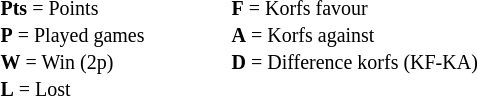<table>
<tr>
<td valign="top"><small><strong>Pts</strong> = Points <br><strong>P</strong> = Played games <br><strong>W</strong> = Win (2p)<br><strong>L</strong> = Lost</small></td>
<td width="50"> </td>
<td valign="top"><small><strong>F</strong> = Korfs favour<br><strong>A</strong> = Korfs against<br><strong>D</strong> = Difference korfs (KF-KA)<br></small></td>
<td width="50"> </td>
<td valign="top"></td>
</tr>
</table>
